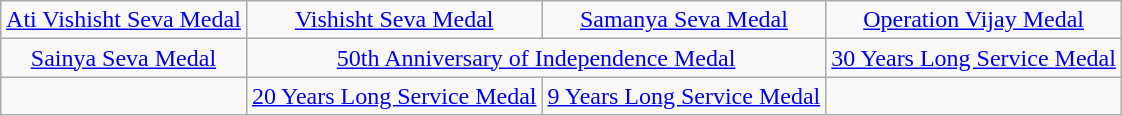<table class="wikitable" style="margin:1em auto; text-align:center;">
<tr>
<td><a href='#'>Ati Vishisht Seva Medal</a></td>
<td><a href='#'>Vishisht Seva Medal</a></td>
<td><a href='#'>Samanya Seva Medal</a></td>
<td><a href='#'>Operation Vijay Medal</a></td>
</tr>
<tr>
<td><a href='#'>Sainya Seva Medal</a></td>
<td colspan=2><a href='#'>50th Anniversary of Independence Medal</a></td>
<td><a href='#'>30 Years Long Service Medal</a></td>
</tr>
<tr>
<td></td>
<td><a href='#'>20 Years Long Service Medal</a></td>
<td><a href='#'>9 Years Long Service Medal</a></td>
<td></td>
</tr>
</table>
